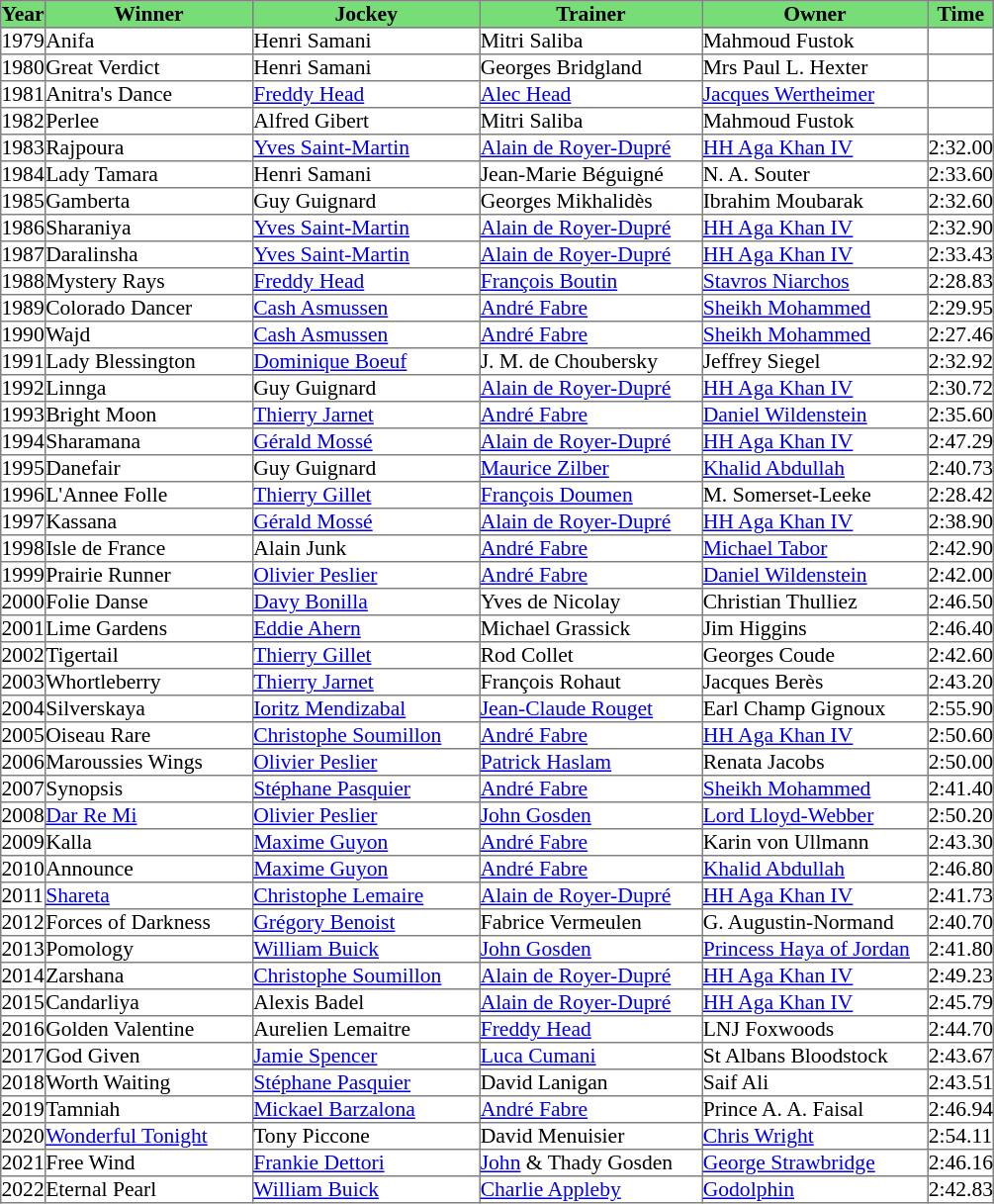<table class = "sortable" | border="1" cellpadding="0" style="border-collapse: collapse; font-size:90%">
<tr bgcolor="#77dd77" align="center">
<th>Year</th>
<th>Winner</th>
<th>Jockey</th>
<th>Trainer</th>
<th>Owner</th>
<th>Time</th>
</tr>
<tr>
<td>1979</td>
<td width=139px>Anifa</td>
<td width=152px>Henri Samani</td>
<td width=149px>Mitri Saliba</td>
<td width=151px>Mahmoud Fustok</td>
<td></td>
</tr>
<tr>
<td>1980</td>
<td>Great Verdict</td>
<td>Henri Samani</td>
<td>Georges Bridgland</td>
<td>Mrs Paul L. Hexter</td>
<td></td>
</tr>
<tr>
<td>1981</td>
<td>Anitra's Dance</td>
<td><a href='#'>Freddy Head</a></td>
<td><a href='#'>Alec Head</a></td>
<td><a href='#'>Jacques Wertheimer</a></td>
<td></td>
</tr>
<tr>
<td>1982</td>
<td>Perlee</td>
<td>Alfred Gibert</td>
<td>Mitri Saliba</td>
<td>Mahmoud Fustok</td>
<td></td>
</tr>
<tr>
<td>1983</td>
<td>Rajpoura</td>
<td><a href='#'>Yves Saint-Martin</a></td>
<td><a href='#'>Alain de Royer-Dupré</a></td>
<td><a href='#'>HH Aga Khan IV</a></td>
<td>2:32.00</td>
</tr>
<tr>
<td>1984</td>
<td>Lady Tamara</td>
<td>Henri Samani</td>
<td>Jean-Marie Béguigné</td>
<td>N. A. Souter</td>
<td>2:33.60</td>
</tr>
<tr>
<td>1985</td>
<td>Gamberta</td>
<td>Guy Guignard</td>
<td>Georges Mikhalidès</td>
<td>Ibrahim Moubarak</td>
<td>2:32.60</td>
</tr>
<tr>
<td>1986</td>
<td>Sharaniya</td>
<td><a href='#'>Yves Saint-Martin</a></td>
<td><a href='#'>Alain de Royer-Dupré</a></td>
<td><a href='#'>HH Aga Khan IV</a></td>
<td>2:32.90</td>
</tr>
<tr>
<td>1987</td>
<td>Daralinsha</td>
<td><a href='#'>Yves Saint-Martin</a></td>
<td><a href='#'>Alain de Royer-Dupré</a></td>
<td><a href='#'>HH Aga Khan IV</a></td>
<td>2:33.43</td>
</tr>
<tr>
<td>1988</td>
<td>Mystery Rays</td>
<td><a href='#'>Freddy Head</a></td>
<td><a href='#'>François Boutin</a></td>
<td><a href='#'>Stavros Niarchos</a></td>
<td>2:28.83</td>
</tr>
<tr>
<td>1989</td>
<td>Colorado Dancer</td>
<td><a href='#'>Cash Asmussen</a></td>
<td><a href='#'>André Fabre</a></td>
<td><a href='#'>Sheikh Mohammed</a></td>
<td>2:29.95</td>
</tr>
<tr>
<td>1990</td>
<td>Wajd</td>
<td><a href='#'>Cash Asmussen</a></td>
<td><a href='#'>André Fabre</a></td>
<td><a href='#'>Sheikh Mohammed</a></td>
<td>2:27.46</td>
</tr>
<tr>
<td>1991</td>
<td>Lady Blessington</td>
<td><a href='#'>Dominique Boeuf</a></td>
<td>J. M. de Choubersky </td>
<td>Jeffrey Siegel</td>
<td>2:32.92</td>
</tr>
<tr>
<td>1992</td>
<td>Linnga</td>
<td>Guy Guignard</td>
<td><a href='#'>Alain de Royer-Dupré</a></td>
<td><a href='#'>HH Aga Khan IV</a></td>
<td>2:30.72</td>
</tr>
<tr>
<td>1993</td>
<td>Bright Moon</td>
<td><a href='#'>Thierry Jarnet</a></td>
<td><a href='#'>André Fabre</a></td>
<td><a href='#'>Daniel Wildenstein</a></td>
<td>2:35.60</td>
</tr>
<tr>
<td>1994</td>
<td>Sharamana</td>
<td><a href='#'>Gérald Mossé</a></td>
<td><a href='#'>Alain de Royer-Dupré</a></td>
<td><a href='#'>HH Aga Khan IV</a></td>
<td>2:47.29</td>
</tr>
<tr>
<td>1995</td>
<td>Danefair</td>
<td>Guy Guignard</td>
<td><a href='#'>Maurice Zilber</a></td>
<td><a href='#'>Khalid Abdullah</a></td>
<td>2:40.73</td>
</tr>
<tr>
<td>1996</td>
<td>L'Annee Folle</td>
<td><a href='#'>Thierry Gillet</a></td>
<td><a href='#'>François Doumen</a></td>
<td>M. Somerset-Leeke </td>
<td>2:28.42</td>
</tr>
<tr>
<td>1997</td>
<td>Kassana</td>
<td><a href='#'>Gérald Mossé</a></td>
<td><a href='#'>Alain de Royer-Dupré</a></td>
<td><a href='#'>HH Aga Khan IV</a></td>
<td>2:38.90</td>
</tr>
<tr>
<td>1998</td>
<td>Isle de France</td>
<td>Alain Junk</td>
<td><a href='#'>André Fabre</a></td>
<td><a href='#'>Michael Tabor</a></td>
<td>2:42.90</td>
</tr>
<tr>
<td>1999</td>
<td>Prairie Runner</td>
<td><a href='#'>Olivier Peslier</a></td>
<td><a href='#'>André Fabre</a></td>
<td><a href='#'>Daniel Wildenstein</a></td>
<td>2:42.00</td>
</tr>
<tr>
<td>2000</td>
<td>Folie Danse</td>
<td><a href='#'>Davy Bonilla</a></td>
<td>Yves de Nicolay</td>
<td>Christian Thulliez</td>
<td>2:46.50</td>
</tr>
<tr>
<td>2001</td>
<td>Lime Gardens</td>
<td><a href='#'>Eddie Ahern</a></td>
<td>Michael Grassick</td>
<td>Jim Higgins</td>
<td>2:46.40</td>
</tr>
<tr>
<td>2002</td>
<td>Tigertail</td>
<td><a href='#'>Thierry Gillet</a></td>
<td>Rod Collet</td>
<td>Georges Coude</td>
<td>2:42.60</td>
</tr>
<tr>
<td>2003</td>
<td>Whortleberry</td>
<td><a href='#'>Thierry Jarnet</a></td>
<td>François Rohaut</td>
<td>Jacques Berès</td>
<td>2:43.20</td>
</tr>
<tr>
<td>2004</td>
<td>Silverskaya</td>
<td><a href='#'>Ioritz Mendizabal</a></td>
<td><a href='#'>Jean-Claude Rouget</a></td>
<td>Earl Champ Gignoux</td>
<td>2:55.90</td>
</tr>
<tr>
<td>2005</td>
<td>Oiseau Rare</td>
<td><a href='#'>Christophe Soumillon</a></td>
<td><a href='#'>André Fabre</a></td>
<td><a href='#'>HH Aga Khan IV</a></td>
<td>2:50.60</td>
</tr>
<tr>
<td>2006</td>
<td>Maroussies Wings</td>
<td><a href='#'>Olivier Peslier</a></td>
<td><a href='#'>Patrick Haslam</a></td>
<td>Renata Jacobs</td>
<td>2:50.00</td>
</tr>
<tr>
<td>2007</td>
<td>Synopsis</td>
<td><a href='#'>Stéphane Pasquier</a></td>
<td><a href='#'>André Fabre</a></td>
<td><a href='#'>Sheikh Mohammed</a></td>
<td>2:41.40</td>
</tr>
<tr>
<td>2008</td>
<td><a href='#'>Dar Re Mi</a></td>
<td><a href='#'>Olivier Peslier</a></td>
<td><a href='#'>John Gosden</a></td>
<td><a href='#'>Lord Lloyd-Webber</a></td>
<td>2:50.20</td>
</tr>
<tr>
<td>2009</td>
<td>Kalla</td>
<td><a href='#'>Maxime Guyon</a></td>
<td><a href='#'>André Fabre</a></td>
<td>Karin von Ullmann</td>
<td>2:43.30</td>
</tr>
<tr>
<td>2010</td>
<td>Announce</td>
<td><a href='#'>Maxime Guyon</a></td>
<td><a href='#'>André Fabre</a></td>
<td><a href='#'>Khalid Abdullah</a></td>
<td>2:46.80</td>
</tr>
<tr>
<td>2011</td>
<td><a href='#'>Shareta</a></td>
<td><a href='#'>Christophe Lemaire</a></td>
<td><a href='#'>Alain de Royer-Dupré</a></td>
<td><a href='#'>HH Aga Khan IV</a></td>
<td>2:41.73</td>
</tr>
<tr>
<td>2012</td>
<td>Forces of Darkness</td>
<td><a href='#'>Grégory Benoist</a></td>
<td>Fabrice Vermeulen</td>
<td>G. Augustin-Normand </td>
<td>2:40.70</td>
</tr>
<tr>
<td>2013</td>
<td>Pomology</td>
<td><a href='#'>William Buick</a></td>
<td><a href='#'>John Gosden</a></td>
<td><a href='#'>Princess Haya of Jordan</a></td>
<td>2:41.80</td>
</tr>
<tr>
<td>2014</td>
<td>Zarshana</td>
<td><a href='#'>Christophe Soumillon</a></td>
<td><a href='#'>Alain de Royer-Dupré</a></td>
<td><a href='#'>HH Aga Khan IV</a></td>
<td>2:49.23</td>
</tr>
<tr>
<td>2015</td>
<td>Candarliya</td>
<td>Alexis Badel</td>
<td><a href='#'>Alain de Royer-Dupré</a></td>
<td><a href='#'>HH Aga Khan IV</a></td>
<td>2:45.79</td>
</tr>
<tr>
<td>2016</td>
<td>Golden Valentine</td>
<td>Aurelien Lemaitre</td>
<td><a href='#'>Freddy Head</a></td>
<td>LNJ Foxwoods</td>
<td>2:44.70</td>
</tr>
<tr>
<td>2017</td>
<td>God Given</td>
<td><a href='#'>Jamie Spencer</a></td>
<td><a href='#'>Luca Cumani</a></td>
<td>St Albans Bloodstock</td>
<td>2:43.67</td>
</tr>
<tr>
<td>2018</td>
<td>Worth Waiting</td>
<td><a href='#'>Stéphane Pasquier</a></td>
<td>David Lanigan</td>
<td>Saif Ali</td>
<td>2:43.51</td>
</tr>
<tr>
<td>2019</td>
<td>Tamniah</td>
<td><a href='#'>Mickael Barzalona</a></td>
<td><a href='#'>André Fabre</a></td>
<td>Prince A. A. Faisal</td>
<td>2:46.94</td>
</tr>
<tr>
<td>2020</td>
<td><a href='#'>Wonderful Tonight</a></td>
<td>Tony Piccone</td>
<td>David Menuisier</td>
<td><a href='#'>Chris Wright</a></td>
<td>2:54.11</td>
</tr>
<tr>
<td>2021</td>
<td>Free Wind</td>
<td><a href='#'>Frankie Dettori</a></td>
<td><a href='#'>John</a> & Thady Gosden</td>
<td><a href='#'>George Strawbridge</a></td>
<td>2:46.16</td>
</tr>
<tr>
<td>2022</td>
<td>Eternal Pearl</td>
<td><a href='#'>William Buick</a></td>
<td><a href='#'>Charlie Appleby</a></td>
<td><a href='#'>Godolphin</a></td>
<td>2:42.83</td>
</tr>
</table>
